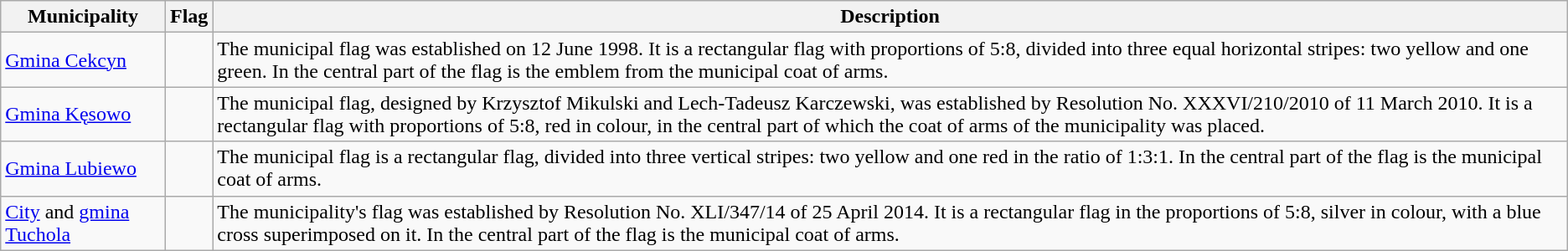<table class="wikitable" style="text-align: left">
<tr>
<th>Municipality</th>
<th>Flag</th>
<th>Description</th>
</tr>
<tr>
<td><a href='#'>Gmina Cekcyn</a></td>
<td></td>
<td>The municipal flag was established on 12 June 1998. It is a rectangular flag with proportions of 5:8, divided into three equal horizontal stripes: two yellow and one green. In the central part of the flag is the emblem from the municipal coat of arms.</td>
</tr>
<tr>
<td><a href='#'>Gmina Kęsowo</a></td>
<td></td>
<td>The municipal flag, designed by Krzysztof Mikulski and Lech-Tadeusz Karczewski, was established by Resolution No. XXXVI/210/2010 of 11 March 2010. It is a rectangular flag with proportions of 5:8, red in colour, in the central part of which the coat of arms of the municipality was placed.</td>
</tr>
<tr>
<td><a href='#'>Gmina Lubiewo</a></td>
<td></td>
<td>The municipal flag is a rectangular flag, divided into three vertical stripes: two yellow and one red in the ratio of 1:3:1. In the central part of the flag is the municipal coat of arms.</td>
</tr>
<tr>
<td><a href='#'>City</a> and <a href='#'>gmina Tuchola</a></td>
<td></td>
<td>The municipality's flag was established by Resolution No. XLI/347/14 of 25 April 2014. It is a rectangular flag in the proportions of 5:8, silver in colour, with a blue cross superimposed on it. In the central part of the flag is the municipal coat of arms.</td>
</tr>
</table>
